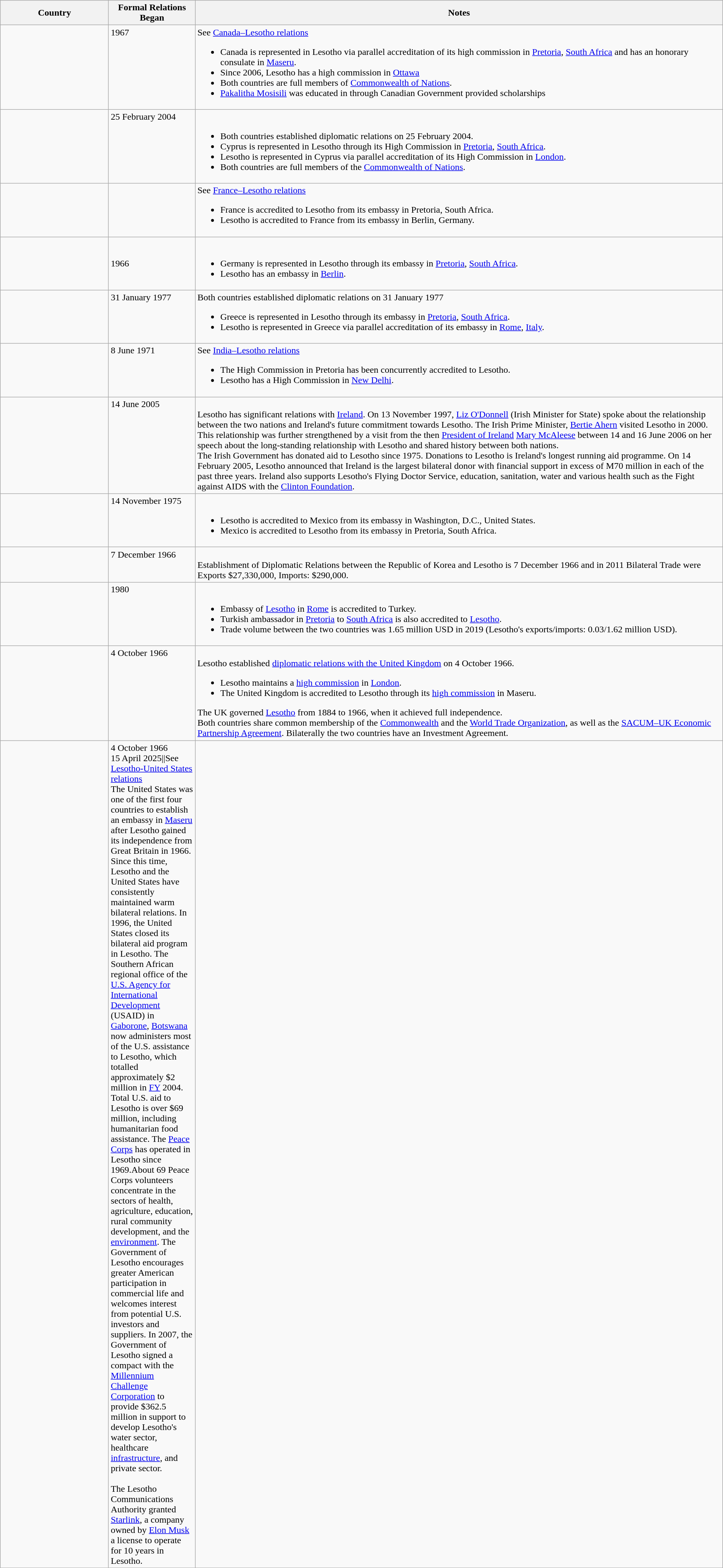<table class="wikitable sortable" style="width:100%; margin:auto;">
<tr>
<th style="width:15%;">Country</th>
<th style="width:12%;">Formal Relations Began</th>
<th>Notes</th>
</tr>
<tr valign="top">
<td></td>
<td>1967</td>
<td>See <a href='#'>Canada–Lesotho relations</a><br><ul><li>Canada is represented in Lesotho via parallel accreditation of its high commission in <a href='#'>Pretoria</a>, <a href='#'>South Africa</a>  and has an honorary consulate in <a href='#'>Maseru</a>.</li><li>Since 2006, Lesotho has a high commission in <a href='#'>Ottawa</a></li><li>Both countries are full members of <a href='#'>Commonwealth of Nations</a>.</li><li><a href='#'>Pakalitha Mosisili</a> was educated in through Canadian Government provided scholarships</li></ul></td>
</tr>
<tr valign="top">
<td></td>
<td>25 February 2004</td>
<td><br><ul><li>Both countries established diplomatic relations on 25 February 2004.</li><li>Cyprus is represented in Lesotho through its High Commission in <a href='#'>Pretoria</a>, <a href='#'>South Africa</a>.</li><li>Lesotho is represented in Cyprus via parallel accreditation of its High Commission in <a href='#'>London</a>.</li><li>Both countries are full members of the <a href='#'>Commonwealth of Nations</a>.</li></ul></td>
</tr>
<tr valign="top">
<td></td>
<td></td>
<td>See <a href='#'>France–Lesotho relations</a><br><ul><li>France is accredited to Lesotho from its embassy in Pretoria, South Africa.</li><li>Lesotho is accredited to France from its embassy in Berlin, Germany.</li></ul></td>
</tr>
<tr>
<td></td>
<td>1966</td>
<td><br><ul><li>Germany is represented in Lesotho through its embassy in <a href='#'>Pretoria</a>, <a href='#'>South Africa</a>.</li><li>Lesotho has an embassy in <a href='#'>Berlin</a>.</li></ul></td>
</tr>
<tr valign="top">
<td></td>
<td>31 January 1977</td>
<td>Both countries established diplomatic relations on 31 January 1977<br><ul><li>Greece is represented in Lesotho through its embassy in <a href='#'>Pretoria</a>, <a href='#'>South Africa</a>.</li><li>Lesotho is represented in Greece via parallel accreditation of its embassy in <a href='#'>Rome</a>, <a href='#'>Italy</a>.</li></ul></td>
</tr>
<tr valign="top">
<td></td>
<td>8 June 1971</td>
<td>See <a href='#'>India–Lesotho relations</a><br><ul><li>The High Commission in Pretoria has been concurrently accredited to Lesotho.</li><li>Lesotho has a High Commission in <a href='#'>New Delhi</a>.</li></ul></td>
</tr>
<tr valign="top">
<td></td>
<td>14 June 2005</td>
<td><br>Lesotho has significant relations with <a href='#'>Ireland</a>. On 13 November 1997, <a href='#'>Liz O'Donnell</a> (Irish Minister for State) spoke about the relationship between the two nations and Ireland's future commitment towards Lesotho. The Irish Prime Minister, <a href='#'>Bertie Ahern</a> visited Lesotho in 2000. This relationship was further strengthened by a visit from the then <a href='#'>President of Ireland</a> <a href='#'>Mary McAleese</a> between 14 and 16 June 2006 on her speech about the long-standing relationship with Lesotho and shared history between both nations.<br>The Irish Government has donated aid to Lesotho since 1975. Donations to Lesotho is Ireland's longest running aid programme. On 14 February 2005, Lesotho announced that Ireland is the largest bilateral donor with financial support in excess of M70 million in each of the past three years. Ireland also supports Lesotho's Flying Doctor Service, education, sanitation, water and various health such as the Fight against AIDS with the <a href='#'>Clinton Foundation</a>.</td>
</tr>
<tr valign="top">
<td></td>
<td>14 November 1975</td>
<td><br><ul><li>Lesotho is accredited to Mexico from its embassy in Washington, D.C., United States.</li><li>Mexico is accredited to Lesotho from its embassy in Pretoria, South Africa.</li></ul></td>
</tr>
<tr valign="top">
<td></td>
<td>7 December 1966</td>
<td><br>Establishment of Diplomatic Relations between the Republic of Korea and Lesotho is 7 December 1966 and in 2011 Bilateral Trade were Exports $27,330,000, Imports: $290,000.</td>
</tr>
<tr valign="top">
<td></td>
<td>1980</td>
<td><br><ul><li>Embassy of <a href='#'>Lesotho</a> in <a href='#'>Rome</a> is accredited to Turkey.</li><li>Turkish ambassador in <a href='#'>Pretoria</a> to <a href='#'>South Africa</a> is also accredited to <a href='#'>Lesotho</a>.</li><li>Trade volume between the two countries was 1.65 million USD in 2019 (Lesotho's exports/imports: 0.03/1.62 million USD).</li></ul></td>
</tr>
<tr valign="top">
<td></td>
<td>4 October 1966</td>
<td><br>Lesotho established <a href='#'>diplomatic relations with the United Kingdom</a> on 4 October 1966.<ul><li>Lesotho maintains a <a href='#'>high commission</a> in <a href='#'>London</a>.</li><li>The United Kingdom is accredited to Lesotho through its <a href='#'>high commission</a> in Maseru.</li></ul>The UK governed <a href='#'>Lesotho</a> from 1884 to 1966, when it achieved full independence.<br>Both countries share common membership of the <a href='#'>Commonwealth</a> and the <a href='#'>World Trade Organization</a>, as well as the <a href='#'>SACUM–UK Economic Partnership Agreement</a>.  Bilaterally the two countries have an Investment Agreement.</td>
</tr>
<tr valign="top">
<td></td>
<td>4 October 1966<br>15 April 2025||See <a href='#'>Lesotho-United States relations</a><br>The United States was one of the first four countries to establish an embassy in <a href='#'>Maseru</a> after Lesotho gained its independence from Great Britain in 1966.  Since this time, Lesotho and the United States have consistently maintained warm bilateral relations.  In 1996, the United States closed its bilateral aid program in Lesotho. The Southern African regional office of the <a href='#'>U.S. Agency for International Development</a> (USAID) in <a href='#'>Gaborone</a>, <a href='#'>Botswana</a> now administers most of the U.S. assistance to Lesotho, which totalled approximately $2 million in <a href='#'>FY</a> 2004. Total U.S. aid to Lesotho is over $69 million, including humanitarian food assistance. The <a href='#'>Peace Corps</a> has operated in Lesotho since 1969.About 69 Peace Corps volunteers concentrate in the sectors of health, agriculture, education, rural community development, and the <a href='#'>environment</a>. The Government of Lesotho encourages greater American participation in commercial life and welcomes interest from potential U.S. investors and suppliers. In 2007, the Government of Lesotho signed a compact with the <a href='#'>Millennium Challenge Corporation</a> to provide $362.5 million in support to develop Lesotho's water sector, healthcare <a href='#'>infrastructure</a>, and private sector.<br><br>The Lesotho Communications Authority granted <a href='#'>Starlink</a>, a company owned by <a href='#'>Elon Musk</a> a license to operate for 10 years in Lesotho.</td>
</tr>
</table>
